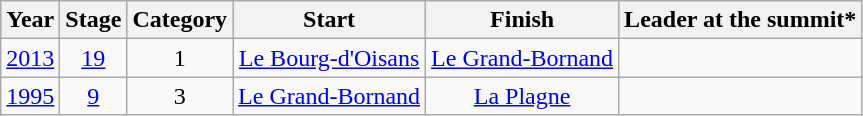<table class="wikitable" style="text-align: center;">
<tr>
<th>Year</th>
<th>Stage</th>
<th>Category</th>
<th>Start</th>
<th>Finish</th>
<th>Leader at the summit*</th>
</tr>
<tr>
<td><a href='#'>2013</a></td>
<td><a href='#'>19</a></td>
<td>1</td>
<td><a href='#'>Le Bourg-d'Oisans</a></td>
<td><a href='#'>Le Grand-Bornand</a></td>
<td></td>
</tr>
<tr>
<td><a href='#'>1995</a></td>
<td><a href='#'>9</a></td>
<td>3</td>
<td><a href='#'>Le Grand-Bornand</a></td>
<td><a href='#'>La Plagne</a></td>
<td></td>
</tr>
</table>
